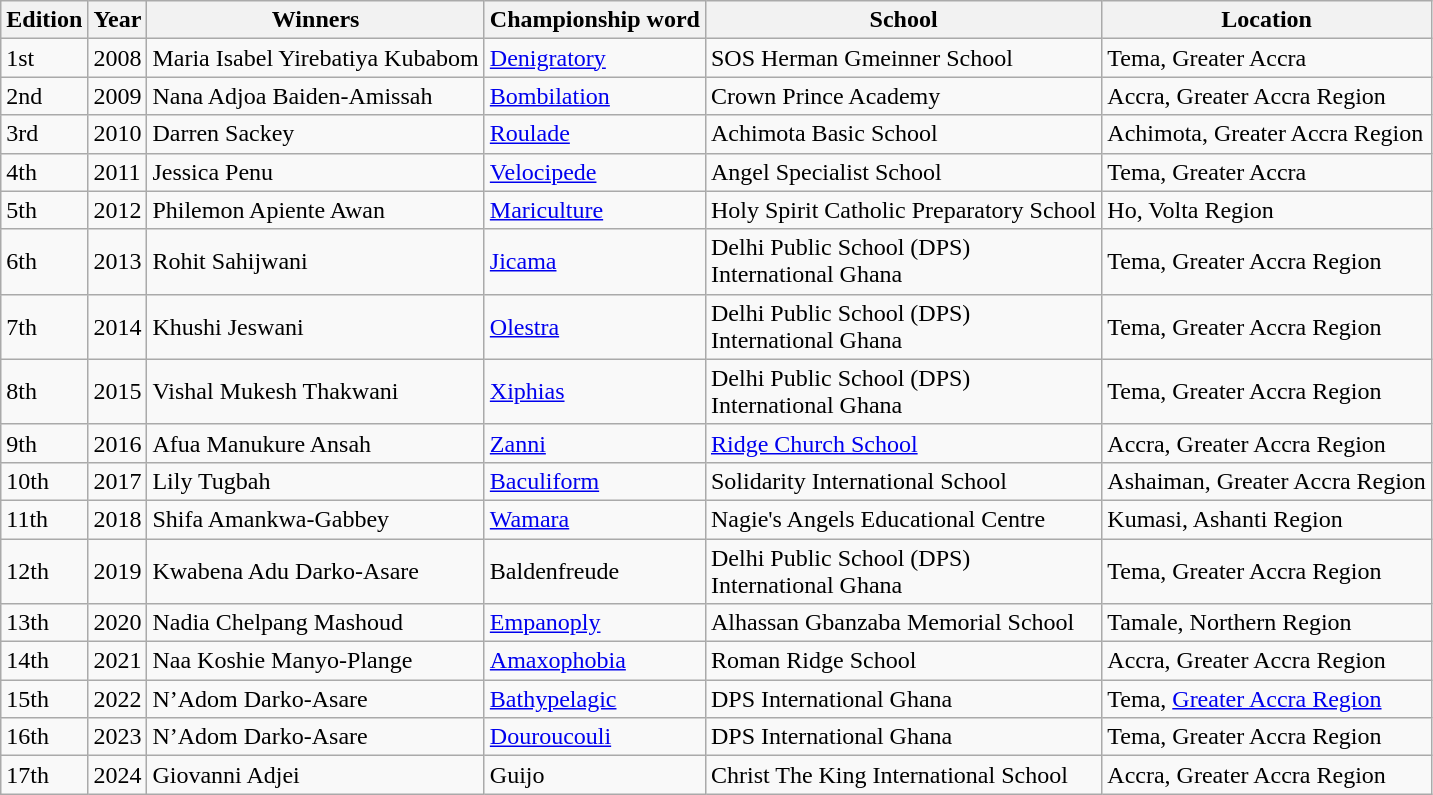<table class="wikitable">
<tr>
<th>Edition</th>
<th>Year</th>
<th>Winners</th>
<th>Championship word</th>
<th>School</th>
<th>Location</th>
</tr>
<tr>
<td>1st</td>
<td>2008</td>
<td>Maria Isabel Yirebatiya Kubabom</td>
<td><a href='#'>Denigratory</a></td>
<td>SOS Herman Gmeinner School</td>
<td>Tema, Greater Accra</td>
</tr>
<tr>
<td>2nd</td>
<td>2009</td>
<td>Nana Adjoa Baiden-Amissah</td>
<td><a href='#'>Bombilation</a></td>
<td>Crown Prince Academy</td>
<td>Accra, Greater Accra Region</td>
</tr>
<tr>
<td>3rd</td>
<td>2010</td>
<td>Darren Sackey</td>
<td><a href='#'>Roulade</a></td>
<td>Achimota Basic School</td>
<td>Achimota, Greater Accra Region</td>
</tr>
<tr>
<td>4th</td>
<td>2011</td>
<td>Jessica Penu</td>
<td><a href='#'>Velocipede</a></td>
<td>Angel Specialist School</td>
<td>Tema, Greater Accra</td>
</tr>
<tr>
<td>5th</td>
<td>2012</td>
<td>Philemon Apiente Awan</td>
<td><a href='#'>Mariculture</a></td>
<td>Holy Spirit Catholic Preparatory School</td>
<td>Ho, Volta Region</td>
</tr>
<tr>
<td>6th</td>
<td>2013</td>
<td>Rohit Sahijwani</td>
<td><a href='#'>Jicama</a></td>
<td>Delhi Public School (DPS)<br>International Ghana</td>
<td>Tema, Greater Accra Region</td>
</tr>
<tr>
<td>7th</td>
<td>2014</td>
<td>Khushi Jeswani</td>
<td><a href='#'>Olestra</a></td>
<td>Delhi Public School (DPS)<br>International Ghana</td>
<td>Tema, Greater Accra Region</td>
</tr>
<tr>
<td>8th</td>
<td>2015</td>
<td>Vishal Mukesh Thakwani</td>
<td><a href='#'>Xiphias</a></td>
<td>Delhi Public School (DPS)<br>International Ghana</td>
<td>Tema, Greater Accra Region</td>
</tr>
<tr>
<td>9th</td>
<td>2016</td>
<td>Afua Manukure Ansah</td>
<td><a href='#'>Zanni</a></td>
<td><a href='#'>Ridge Church School</a></td>
<td>Accra, Greater Accra Region</td>
</tr>
<tr>
<td>10th</td>
<td>2017</td>
<td>Lily Tugbah</td>
<td><a href='#'>Baculiform</a></td>
<td>Solidarity International School</td>
<td>Ashaiman, Greater Accra Region</td>
</tr>
<tr>
<td>11th</td>
<td>2018</td>
<td>Shifa Amankwa-Gabbey</td>
<td><a href='#'>Wamara</a></td>
<td>Nagie's Angels Educational Centre</td>
<td>Kumasi, Ashanti Region</td>
</tr>
<tr>
<td>12th</td>
<td>2019</td>
<td>Kwabena Adu Darko-Asare</td>
<td>Baldenfreude</td>
<td>Delhi Public School (DPS)<br>International Ghana</td>
<td>Tema, Greater Accra Region</td>
</tr>
<tr>
<td>13th</td>
<td>2020</td>
<td>Nadia Chelpang Mashoud</td>
<td><a href='#'>Empanoply</a></td>
<td>Alhassan Gbanzaba Memorial School</td>
<td>Tamale, Northern Region</td>
</tr>
<tr>
<td>14th</td>
<td>2021</td>
<td>Naa Koshie Manyo-Plange</td>
<td><a href='#'>Amaxophobia</a></td>
<td>Roman Ridge School</td>
<td>Accra, Greater Accra Region</td>
</tr>
<tr>
<td>15th</td>
<td>2022</td>
<td>N’Adom Darko-Asare</td>
<td><a href='#'>Bathypelagic</a></td>
<td>DPS International Ghana</td>
<td>Tema, <a href='#'>Greater Accra Region</a></td>
</tr>
<tr>
<td>16th</td>
<td>2023</td>
<td>N’Adom Darko-Asare</td>
<td><a href='#'>Douroucouli</a></td>
<td>DPS International Ghana</td>
<td>Tema, Greater Accra Region</td>
</tr>
<tr>
<td>17th</td>
<td>2024</td>
<td>Giovanni Adjei</td>
<td>Guijo</td>
<td>Christ The King International School</td>
<td>Accra, Greater Accra Region</td>
</tr>
</table>
